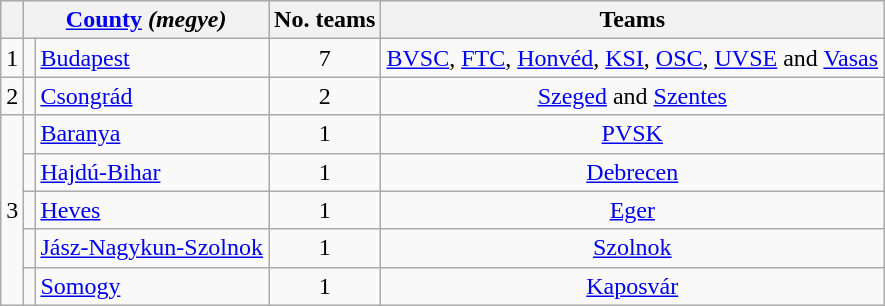<table class="wikitable">
<tr>
<th></th>
<th colspan=2><a href='#'>County</a> <em>(megye)</em></th>
<th>No. teams</th>
<th>Teams</th>
</tr>
<tr>
<td rowspan=1>1</td>
<td align=center></td>
<td><a href='#'>Budapest</a></td>
<td align=center>7</td>
<td align=center><a href='#'>BVSC</a>, <a href='#'>FTC</a>, <a href='#'>Honvéd</a>, <a href='#'>KSI</a>, <a href='#'>OSC</a>, <a href='#'>UVSE</a> and <a href='#'>Vasas</a></td>
</tr>
<tr>
<td rowspan=1>2</td>
<td align=center></td>
<td><a href='#'>Csongrád</a></td>
<td align=center>2</td>
<td align=center><a href='#'>Szeged</a> and <a href='#'>Szentes</a></td>
</tr>
<tr>
<td rowspan=5>3</td>
<td align=center></td>
<td><a href='#'>Baranya</a></td>
<td align=center>1</td>
<td align=center><a href='#'>PVSK</a></td>
</tr>
<tr>
<td align=center></td>
<td><a href='#'>Hajdú-Bihar</a></td>
<td align=center>1</td>
<td align=center><a href='#'>Debrecen</a></td>
</tr>
<tr>
<td align=center></td>
<td><a href='#'>Heves</a></td>
<td align=center>1</td>
<td align=center><a href='#'>Eger</a></td>
</tr>
<tr>
<td align=center></td>
<td><a href='#'>Jász-Nagykun-Szolnok</a></td>
<td align=center>1</td>
<td align=center><a href='#'>Szolnok</a></td>
</tr>
<tr>
<td align=center></td>
<td><a href='#'>Somogy</a></td>
<td align=center>1</td>
<td align=center><a href='#'>Kaposvár</a></td>
</tr>
</table>
